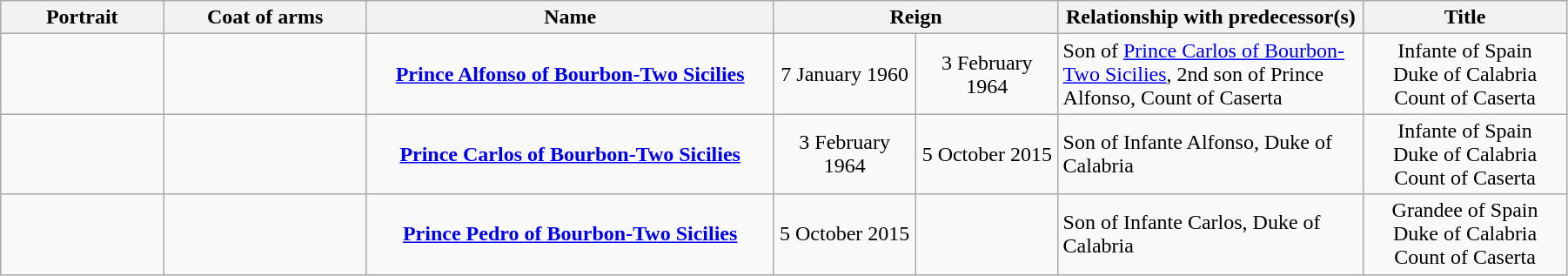<table width=95% class="wikitable">
<tr>
<th width=8%>Portrait</th>
<th width=10%>Coat of arms</th>
<th width=20%>Name</th>
<th colspan=2 width=14%>Reign</th>
<th width=15%>Relationship with predecessor(s)</th>
<th width=10%>Title</th>
</tr>
<tr>
<td align="center"></td>
<td align="center"></td>
<td align="center"><strong><a href='#'>Prince Alfonso of Bourbon-Two Sicilies</a></strong></td>
<td align="center">7 January 1960</td>
<td align="center">3 February 1964</td>
<td>Son of <a href='#'>Prince Carlos of Bourbon-Two Sicilies</a>, 2nd son of Prince Alfonso, Count of Caserta</td>
<td align="center">Infante of Spain<br>Duke of Calabria<br>Count of Caserta</td>
</tr>
<tr>
<td align="center"></td>
<td align="center"></td>
<td align="center"><strong><a href='#'>Prince Carlos of Bourbon-Two Sicilies</a></strong></td>
<td align="center">3 February 1964</td>
<td align="center">5 October 2015</td>
<td>Son of Infante Alfonso, Duke of Calabria</td>
<td align="center">Infante of Spain<br>Duke of Calabria<br>Count of Caserta</td>
</tr>
<tr>
<td align="center"></td>
<td align="center"></td>
<td align="center"><strong><a href='#'>Prince Pedro of Bourbon-Two Sicilies</a></strong></td>
<td align="center">5 October 2015</td>
<td align="center"></td>
<td>Son of Infante Carlos, Duke of Calabria</td>
<td align="center">Grandee of Spain<br>Duke of Calabria<br>Count of Caserta</td>
</tr>
</table>
